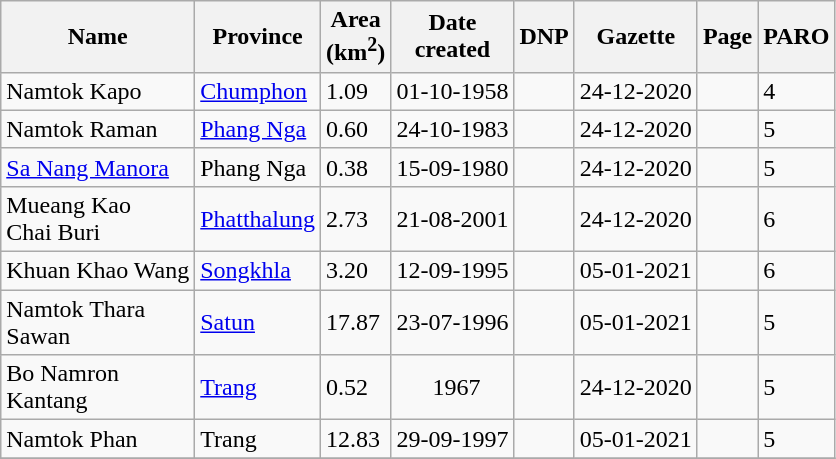<table class="wikitable sortable" style="max-width:60em;">
<tr>
<th>Name</th>
<th>Province</th>
<th>Area<br>(km<sup>2</sup>)</th>
<th>Date<br>created</th>
<th class=unsortable>DNP</th>
<th>Gazette</th>
<th>Page</th>
<th>PARO</th>
</tr>
<tr>
<td>Namtok Kapo</td>
<td><a href='#'>Chumphon</a></td>
<td>1.09</td>
<td>01-10-1958</td>
<td></td>
<td>24-12-2020</td>
<td></td>
<td>4</td>
</tr>
<tr>
<td>Namtok Raman</td>
<td><a href='#'>Phang Nga</a></td>
<td>0.60</td>
<td>24-10-1983</td>
<td></td>
<td>24-12-2020</td>
<td></td>
<td>5</td>
</tr>
<tr>
<td><a href='#'>Sa Nang Manora</a></td>
<td>Phang Nga</td>
<td>0.38</td>
<td>15-09-1980</td>
<td></td>
<td>24-12-2020</td>
<td></td>
<td>5</td>
</tr>
<tr>
<td>Mueang Kao<br>Chai Buri</td>
<td><a href='#'>Phatthalung</a></td>
<td>2.73</td>
<td>21-08-2001</td>
<td></td>
<td>24-12-2020</td>
<td></td>
<td>6</td>
</tr>
<tr>
<td>Khuan Khao Wang</td>
<td><a href='#'>Songkhla</a></td>
<td>3.20</td>
<td>12-09-1995</td>
<td></td>
<td>05-01-2021</td>
<td></td>
<td>6</td>
</tr>
<tr>
<td>Namtok Thara<br>Sawan</td>
<td><a href='#'>Satun</a></td>
<td>17.87</td>
<td>23-07-1996</td>
<td></td>
<td>05-01-2021</td>
<td></td>
<td>5</td>
</tr>
<tr>
<td>Bo Namron<br>Kantang</td>
<td><a href='#'>Trang</a></td>
<td>0.52</td>
<td>      1967</td>
<td></td>
<td>24-12-2020</td>
<td></td>
<td>5</td>
</tr>
<tr>
<td>Namtok Phan</td>
<td>Trang</td>
<td>12.83</td>
<td>29-09-1997</td>
<td></td>
<td>05-01-2021</td>
<td></td>
<td>5</td>
</tr>
<tr>
</tr>
</table>
